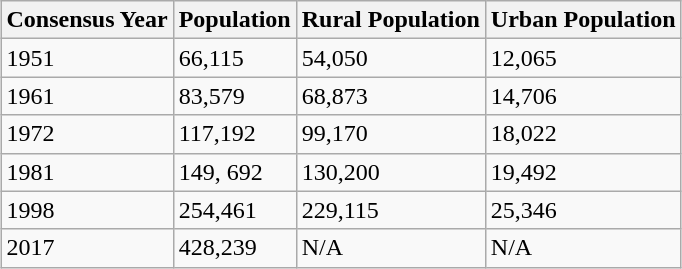<table class="wikitable" style="margin:1em auto;">
<tr>
<th>Consensus Year</th>
<th>Population</th>
<th>Rural Population</th>
<th>Urban Population</th>
</tr>
<tr>
<td>1951</td>
<td>66,115</td>
<td>54,050</td>
<td>12,065</td>
</tr>
<tr>
<td>1961</td>
<td>83,579</td>
<td>68,873</td>
<td>14,706</td>
</tr>
<tr>
<td>1972</td>
<td>117,192</td>
<td>99,170</td>
<td>18,022</td>
</tr>
<tr>
<td>1981</td>
<td>149, 692</td>
<td>130,200</td>
<td>19,492</td>
</tr>
<tr>
<td>1998</td>
<td>254,461</td>
<td>229,115</td>
<td>25,346</td>
</tr>
<tr>
<td>2017</td>
<td>428,239</td>
<td>N/A</td>
<td>N/A</td>
</tr>
</table>
